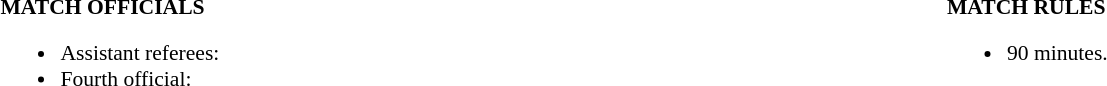<table width=100% style="font-size: 90%">
<tr>
<td width=50% valign=top><br><strong>MATCH OFFICIALS</strong><ul><li>Assistant referees:</li><li>Fourth official:</li></ul></td>
<td width=50% valign=top><br><strong>MATCH RULES</strong><ul><li>90 minutes.</li></ul></td>
</tr>
</table>
